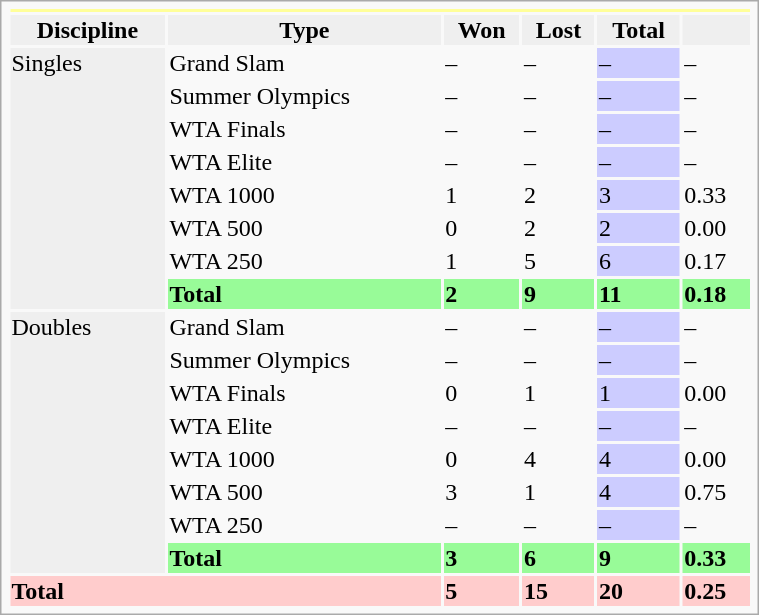<table class="infobox vcard vevent nowrap" width="40%">
<tr bgcolor=FFFF99>
<th colspan=6></th>
</tr>
<tr style=background:#efefef;font-weight:bold>
<th>Discipline</th>
<th>Type</th>
<th>Won</th>
<th>Lost</th>
<th>Total</th>
<th></th>
</tr>
<tr>
<td rowspan="8" bgcolor="efefef">Singles</td>
<td>Grand Slam</td>
<td>–</td>
<td>–</td>
<td bgcolor="CCCCFF">–</td>
<td>–</td>
</tr>
<tr>
<td>Summer Olympics</td>
<td>–</td>
<td>–</td>
<td bgcolor="CCCCFF">–</td>
<td>–</td>
</tr>
<tr>
<td>WTA Finals</td>
<td>–</td>
<td>–</td>
<td bgcolor="CCCCFF">–</td>
<td>–</td>
</tr>
<tr>
<td>WTA Elite</td>
<td>–</td>
<td>–</td>
<td bgcolor="CCCCFF">–</td>
<td>–</td>
</tr>
<tr>
<td>WTA 1000</td>
<td>1</td>
<td>2</td>
<td bgcolor="CCCCFF">3</td>
<td>0.33</td>
</tr>
<tr>
<td>WTA 500</td>
<td>0</td>
<td>2</td>
<td bgcolor="CCCCFF">2</td>
<td>0.00</td>
</tr>
<tr>
<td>WTA 250</td>
<td>1</td>
<td>5</td>
<td bgcolor="CCCCFF">6</td>
<td>0.17</td>
</tr>
<tr style=background:#98FB98;font-weight:bold>
<td><strong>Total</strong></td>
<td><strong>2</strong></td>
<td><strong>9</strong></td>
<td><strong>11</strong></td>
<td><strong>0.18</strong></td>
</tr>
<tr>
<td rowspan="8" bgcolor="efefef">Doubles</td>
<td>Grand Slam</td>
<td>–</td>
<td>–</td>
<td bgcolor="CCCCFF">–</td>
<td>–</td>
</tr>
<tr>
<td>Summer Olympics</td>
<td>–</td>
<td>–</td>
<td bgcolor="CCCCFF">–</td>
<td>–</td>
</tr>
<tr>
<td>WTA Finals</td>
<td>0</td>
<td>1</td>
<td bgcolor="CCCCFF">1</td>
<td>0.00</td>
</tr>
<tr>
<td>WTA Elite</td>
<td>–</td>
<td>–</td>
<td bgcolor="CCCCFF">–</td>
<td>–</td>
</tr>
<tr>
<td>WTA 1000</td>
<td>0</td>
<td>4</td>
<td bgcolor="CCCCFF">4</td>
<td>0.00</td>
</tr>
<tr>
<td>WTA 500</td>
<td>3</td>
<td>1</td>
<td bgcolor="CCCCFF">4</td>
<td>0.75</td>
</tr>
<tr>
<td>WTA 250</td>
<td>–</td>
<td>–</td>
<td bgcolor="CCCCFF">–</td>
<td>–</td>
</tr>
<tr style=background:#98FB98;font-weight:bold>
<td><strong>Total</strong></td>
<td><strong>3</strong></td>
<td><strong>6</strong></td>
<td><strong>9</strong></td>
<td><strong>0.33</strong></td>
</tr>
<tr style=background:#FCC;font-weight:bold>
<td colspan="2"><strong>Total</strong></td>
<td><strong>5</strong></td>
<td><strong>15</strong></td>
<td><strong>20</strong></td>
<td><strong>0.25</strong></td>
</tr>
</table>
